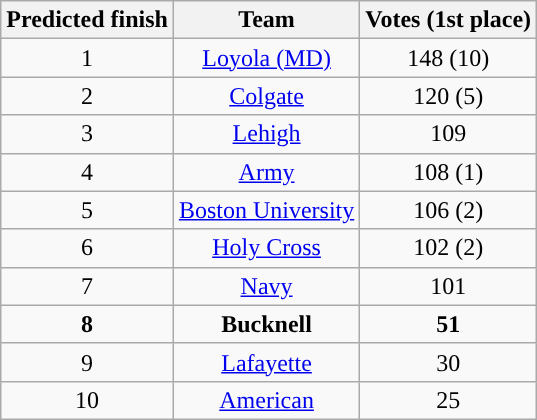<table class="wikitable" border="1">
<tr align=center>
<th>Predicted finish</th>
<th>Team</th>
<th>Votes (1st place)</th>
</tr>
<tr align="center">
<td>1</td>
<td><a href='#'>Loyola (MD)</a></td>
<td>148 (10)</td>
</tr>
<tr align="center">
<td>2</td>
<td><a href='#'>Colgate</a></td>
<td>120 (5)</td>
</tr>
<tr align="center">
<td>3</td>
<td><a href='#'>Lehigh</a></td>
<td>109</td>
</tr>
<tr align="center">
<td>4</td>
<td><a href='#'>Army</a></td>
<td>108 (1)</td>
</tr>
<tr align="center">
<td>5</td>
<td><a href='#'>Boston University</a></td>
<td>106 (2)</td>
</tr>
<tr align="center">
<td>6</td>
<td><a href='#'>Holy Cross</a></td>
<td>102 (2)</td>
</tr>
<tr align="center">
<td>7</td>
<td><a href='#'>Navy</a></td>
<td>101</td>
</tr>
<tr align="center">
<td><strong>8</strong></td>
<td><strong>Bucknell</strong></td>
<td><strong>51</strong></td>
</tr>
<tr align="center">
<td>9</td>
<td><a href='#'>Lafayette</a></td>
<td>30</td>
</tr>
<tr align="center">
<td>10</td>
<td><a href='#'>American</a></td>
<td>25</td>
</tr>
</table>
